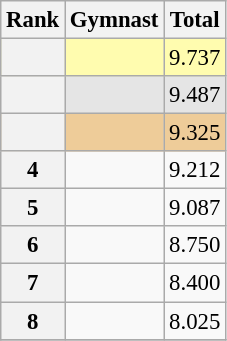<table class="wikitable sortable" style="text-align:center; font-size:95%">
<tr>
<th scope=col>Rank</th>
<th scope=col>Gymnast</th>
<th scope=col>Total</th>
</tr>
<tr bgcolor=fffcaf>
<th scope=row style="text-align:center"></th>
<td align=left></td>
<td>9.737</td>
</tr>
<tr bgcolor=e5e5e5>
<th scope=row style="text-align:center"></th>
<td align=left></td>
<td>9.487</td>
</tr>
<tr bgcolor=eecc99>
<th scope=row style="text-align:center"></th>
<td align=left></td>
<td>9.325</td>
</tr>
<tr>
<th scope=row style="text-align:center">4</th>
<td align=left></td>
<td>9.212</td>
</tr>
<tr>
<th scope=row style="text-align:center">5</th>
<td align=left></td>
<td>9.087</td>
</tr>
<tr>
<th scope=row style="text-align:center">6</th>
<td align=left></td>
<td>8.750</td>
</tr>
<tr>
<th scope=row style="text-align:center">7</th>
<td align=left></td>
<td>8.400</td>
</tr>
<tr>
<th scope=row style="text-align:center">8</th>
<td align=left></td>
<td>8.025</td>
</tr>
<tr>
</tr>
</table>
